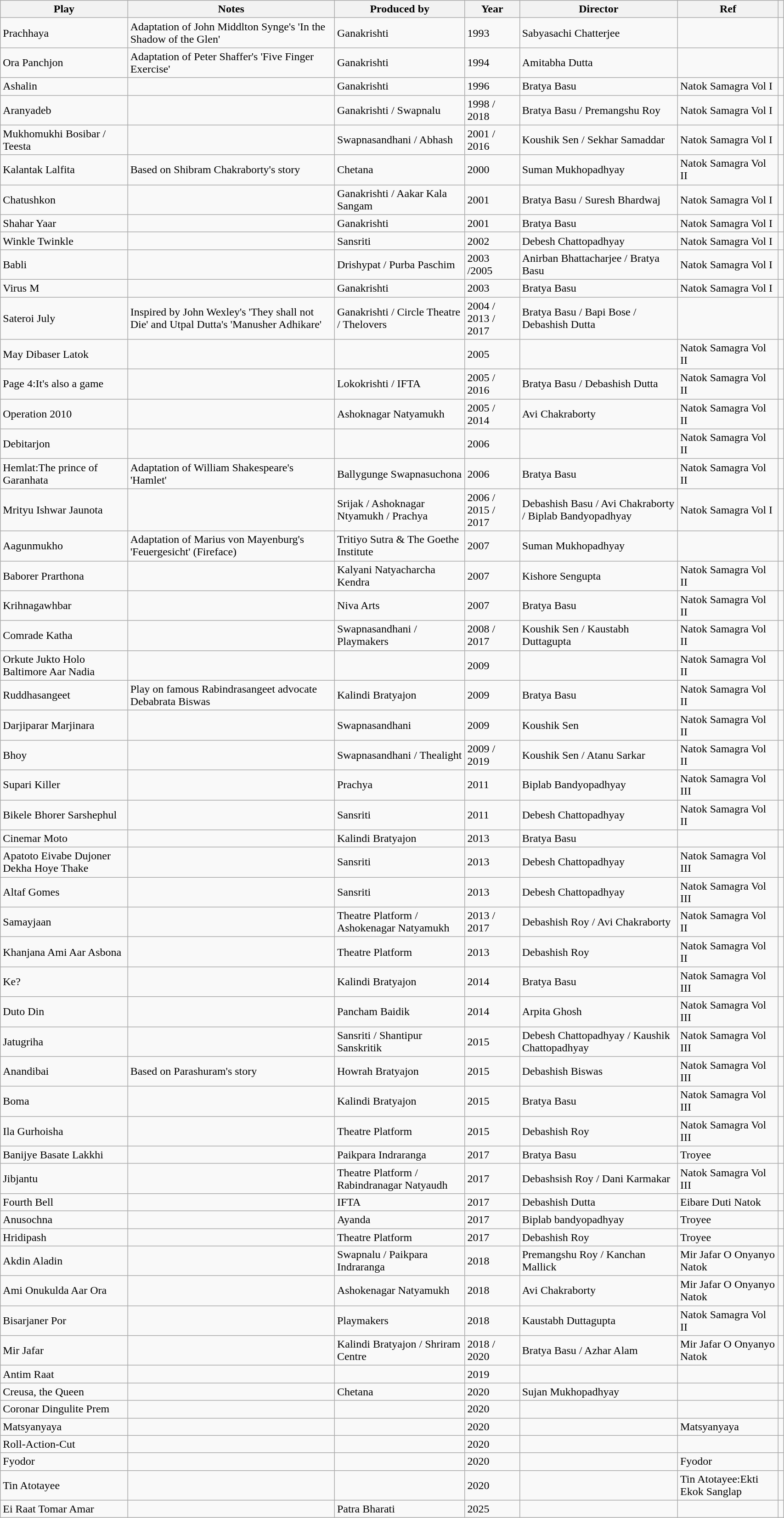<table class="wikitable sortable mw-collapsible" width="90%;">
<tr>
<th>Play</th>
<th>Notes</th>
<th>Produced by</th>
<th>Year</th>
<th>Director</th>
<th>Ref</th>
<th></th>
</tr>
<tr>
<td>Prachhaya</td>
<td>Adaptation of John Middlton Synge's 'In the Shadow of the Glen'</td>
<td>Ganakrishti</td>
<td>1993</td>
<td>Sabyasachi Chatterjee</td>
<td></td>
<td></td>
</tr>
<tr>
<td>Ora Panchjon</td>
<td>Adaptation of Peter Shaffer's 'Five Finger Exercise'</td>
<td>Ganakrishti</td>
<td>1994</td>
<td>Amitabha Dutta</td>
<td></td>
<td></td>
</tr>
<tr>
<td>Ashalin</td>
<td></td>
<td>Ganakrishti </td>
<td>1996</td>
<td>Bratya Basu</td>
<td>Natok Samagra Vol I </td>
<td></td>
</tr>
<tr>
<td>Aranyadeb</td>
<td></td>
<td>Ganakrishti / Swapnalu</td>
<td>1998 / 2018</td>
<td>Bratya Basu / Premangshu Roy</td>
<td>Natok Samagra Vol I </td>
<td></td>
</tr>
<tr>
<td>Mukhomukhi Bosibar / Teesta</td>
<td></td>
<td>Swapnasandhani / Abhash </td>
<td>2001 / 2016</td>
<td>Koushik Sen / Sekhar Samaddar</td>
<td>Natok Samagra Vol I </td>
<td></td>
</tr>
<tr>
<td>Kalantak Lalfita</td>
<td>Based on Shibram Chakraborty's story</td>
<td>Chetana</td>
<td>2000</td>
<td>Suman Mukhopadhyay</td>
<td>Natok Samagra Vol II </td>
<td></td>
</tr>
<tr>
<td>Chatushkon</td>
<td></td>
<td>Ganakrishti / Aakar Kala Sangam</td>
<td>2001</td>
<td>Bratya Basu / Suresh Bhardwaj</td>
<td>Natok Samagra Vol I </td>
<td></td>
</tr>
<tr>
<td>Shahar Yaar</td>
<td></td>
<td>Ganakrishti</td>
<td>2001</td>
<td>Bratya Basu</td>
<td>Natok Samagra Vol I </td>
<td></td>
</tr>
<tr>
<td>Winkle Twinkle</td>
<td></td>
<td>Sansriti</td>
<td>2002</td>
<td>Debesh Chattopadhyay</td>
<td>Natok Samagra Vol I </td>
<td></td>
</tr>
<tr>
<td>Babli</td>
<td></td>
<td>Drishypat / Purba Paschim</td>
<td>2003 /2005</td>
<td>Anirban Bhattacharjee / Bratya Basu</td>
<td>Natok Samagra Vol I </td>
<td></td>
</tr>
<tr>
<td>Virus M</td>
<td></td>
<td>Ganakrishti</td>
<td>2003</td>
<td>Bratya Basu</td>
<td>Natok Samagra Vol I </td>
<td></td>
</tr>
<tr>
<td>Sateroi July</td>
<td>Inspired by John Wexley's 'They shall not Die' and Utpal Dutta's 'Manusher Adhikare'</td>
<td>Ganakrishti / Circle Theatre / Thelovers</td>
<td>2004 / 2013 / 2017</td>
<td>Bratya Basu / Bapi Bose / Debashish Dutta</td>
<td></td>
</tr>
<tr>
<td>May Dibaser Latok</td>
<td></td>
<td></td>
<td>2005</td>
<td></td>
<td>Natok Samagra Vol II </td>
<td></td>
</tr>
<tr>
<td>Page 4:It's also a game</td>
<td></td>
<td>Lokokrishti / IFTA</td>
<td>2005 / 2016</td>
<td>Bratya Basu / Debashish Dutta</td>
<td>Natok Samagra Vol II </td>
<td></td>
</tr>
<tr>
<td>Operation 2010</td>
<td></td>
<td>Ashoknagar Natyamukh</td>
<td>2005 / 2014</td>
<td>Avi Chakraborty</td>
<td>Natok Samagra Vol II </td>
<td></td>
</tr>
<tr>
<td>Debitarjon</td>
<td></td>
<td></td>
<td>2006</td>
<td></td>
<td>Natok Samagra Vol II </td>
<td></td>
</tr>
<tr>
<td>Hemlat:The prince of Garanhata</td>
<td>Adaptation of William Shakespeare's 'Hamlet'</td>
<td>Ballygunge Swapnasuchona</td>
<td>2006</td>
<td>Bratya Basu</td>
<td>Natok Samagra Vol II </td>
<td></td>
</tr>
<tr>
<td>Mrityu Ishwar Jaunota</td>
<td></td>
<td>Srijak / Ashoknagar Ntyamukh / Prachya</td>
<td>2006 / 2015 / 2017</td>
<td>Debashish Basu / Avi Chakraborty / Biplab Bandyopadhyay</td>
<td>Natok Samagra Vol I </td>
<td></td>
</tr>
<tr>
<td>Aagunmukho</td>
<td>Adaptation of Marius von Mayenburg's 'Feuergesicht' (Fireface)</td>
<td>Tritiyo Sutra & The Goethe Institute</td>
<td>2007</td>
<td>Suman Mukhopadhyay</td>
<td></td>
<td></td>
</tr>
<tr>
<td>Baborer Prarthona</td>
<td></td>
<td>Kalyani Natyacharcha Kendra</td>
<td>2007</td>
<td>Kishore Sengupta</td>
<td>Natok Samagra Vol II </td>
<td></td>
</tr>
<tr>
<td>Krihnagawhbar</td>
<td></td>
<td>Niva Arts</td>
<td>2007</td>
<td>Bratya Basu</td>
<td>Natok Samagra Vol II </td>
<td></td>
</tr>
<tr>
<td>Comrade Katha</td>
<td></td>
<td>Swapnasandhani / Playmakers</td>
<td>2008 / 2017</td>
<td>Koushik Sen / Kaustabh Duttagupta</td>
<td>Natok Samagra Vol II </td>
<td></td>
</tr>
<tr>
<td>Orkute Jukto Holo Baltimore Aar Nadia</td>
<td></td>
<td></td>
<td>2009</td>
<td></td>
<td>Natok Samagra Vol II </td>
<td></td>
</tr>
<tr>
<td>Ruddhasangeet</td>
<td>Play on famous Rabindrasangeet advocate Debabrata Biswas</td>
<td>Kalindi Bratyajon</td>
<td>2009</td>
<td>Bratya Basu</td>
<td>Natok Samagra Vol II </td>
<td></td>
</tr>
<tr>
<td>Darjiparar Marjinara</td>
<td></td>
<td>Swapnasandhani</td>
<td>2009</td>
<td>Koushik Sen</td>
<td>Natok Samagra Vol II </td>
<td></td>
</tr>
<tr>
<td>Bhoy</td>
<td></td>
<td>Swapnasandhani / Thealight</td>
<td>2009 / 2019</td>
<td>Koushik Sen / Atanu Sarkar</td>
<td>Natok Samagra Vol II </td>
<td></td>
</tr>
<tr>
<td>Supari Killer</td>
<td></td>
<td>Prachya</td>
<td>2011</td>
<td>Biplab Bandyopadhyay</td>
<td>Natok Samagra Vol III </td>
<td></td>
</tr>
<tr>
<td>Bikele Bhorer Sarshephul</td>
<td></td>
<td>Sansriti</td>
<td>2011</td>
<td>Debesh Chattopadhyay</td>
<td>Natok Samagra Vol II </td>
<td></td>
</tr>
<tr>
<td>Cinemar Moto</td>
<td></td>
<td>Kalindi Bratyajon</td>
<td>2013</td>
<td>Bratya Basu</td>
<td></td>
<td></td>
</tr>
<tr>
<td>Apatoto Eivabe Dujoner Dekha Hoye Thake</td>
<td></td>
<td>Sansriti</td>
<td>2013</td>
<td>Debesh Chattopadhyay</td>
<td>Natok Samagra Vol III </td>
<td></td>
</tr>
<tr>
<td>Altaf Gomes</td>
<td></td>
<td>Sansriti</td>
<td>2013</td>
<td>Debesh Chattopadhyay</td>
<td>Natok Samagra Vol III </td>
<td></td>
</tr>
<tr>
<td>Samayjaan</td>
<td></td>
<td>Theatre Platform / Ashokenagar Natyamukh</td>
<td>2013 / 2017</td>
<td>Debashish Roy / Avi Chakraborty</td>
<td>Natok Samagra Vol II </td>
<td></td>
</tr>
<tr>
<td>Khanjana Ami Aar Asbona</td>
<td></td>
<td>Theatre Platform</td>
<td>2013</td>
<td>Debashish Roy</td>
<td>Natok Samagra Vol II </td>
<td></td>
</tr>
<tr>
<td>Ke?</td>
<td></td>
<td>Kalindi Bratyajon</td>
<td>2014</td>
<td>Bratya Basu</td>
<td>Natok Samagra Vol III </td>
<td></td>
</tr>
<tr>
<td>Duto Din</td>
<td></td>
<td>Pancham Baidik</td>
<td>2014</td>
<td>Arpita Ghosh</td>
<td>Natok Samagra Vol III </td>
<td></td>
</tr>
<tr>
<td>Jatugriha</td>
<td></td>
<td>Sansriti / Shantipur Sanskritik</td>
<td>2015</td>
<td>Debesh Chattopadhyay / Kaushik Chattopadhyay</td>
<td>Natok Samagra Vol III </td>
<td></td>
</tr>
<tr>
<td>Anandibai</td>
<td>Based on Parashuram's story</td>
<td>Howrah Bratyajon</td>
<td>2015</td>
<td>Debashish Biswas</td>
<td>Natok Samagra Vol III </td>
<td></td>
</tr>
<tr>
<td>Boma</td>
<td></td>
<td>Kalindi Bratyajon</td>
<td>2015</td>
<td>Bratya Basu</td>
<td>Natok Samagra Vol III </td>
<td></td>
</tr>
<tr>
<td>Ila Gurhoisha</td>
<td></td>
<td>Theatre Platform</td>
<td>2015</td>
<td>Debashish Roy</td>
<td>Natok Samagra Vol III </td>
<td></td>
</tr>
<tr>
<td>Banijye Basate Lakkhi</td>
<td></td>
<td>Paikpara Indraranga</td>
<td>2017</td>
<td>Bratya Basu</td>
<td>Troyee </td>
<td></td>
</tr>
<tr>
<td>Jibjantu</td>
<td></td>
<td>Theatre Platform / Rabindranagar Natyaudh</td>
<td>2017</td>
<td>Debashsish Roy / Dani Karmakar</td>
<td>Natok Samagra Vol III </td>
<td></td>
</tr>
<tr>
<td>Fourth Bell</td>
<td></td>
<td>IFTA</td>
<td>2017</td>
<td>Debashish Dutta</td>
<td>Eibare Duti Natok</td>
<td></td>
</tr>
<tr>
<td>Anusochna</td>
<td></td>
<td>Ayanda</td>
<td>2017</td>
<td>Biplab bandyopadhyay</td>
<td>Troyee </td>
<td></td>
</tr>
<tr>
<td>Hridipash</td>
<td></td>
<td>Theatre Platform</td>
<td>2017</td>
<td>Debashish Roy</td>
<td>Troyee </td>
<td></td>
</tr>
<tr>
<td>Akdin Aladin</td>
<td></td>
<td>Swapnalu / Paikpara Indraranga</td>
<td>2018</td>
<td>Premangshu Roy / Kanchan Mallick</td>
<td>Mir Jafar O Onyanyo Natok </td>
<td></td>
</tr>
<tr>
<td>Ami Onukulda Aar Ora</td>
<td></td>
<td>Ashokenagar Natyamukh</td>
<td>2018</td>
<td>Avi Chakraborty</td>
<td>Mir Jafar O Onyanyo Natok </td>
<td></td>
</tr>
<tr>
<td>Bisarjaner Por</td>
<td></td>
<td>Playmakers</td>
<td>2018</td>
<td>Kaustabh Duttagupta</td>
<td>Natok Samagra Vol II </td>
<td></td>
</tr>
<tr>
<td>Mir Jafar</td>
<td></td>
<td>Kalindi Bratyajon / Shriram Centre</td>
<td>2018 / 2020</td>
<td>Bratya Basu / Azhar Alam</td>
<td>Mir Jafar O Onyanyo Natok </td>
<td></td>
</tr>
<tr>
<td>Antim Raat</td>
<td></td>
<td></td>
<td>2019</td>
<td></td>
<td></td>
<td></td>
</tr>
<tr>
<td>Creusa, the Queen</td>
<td></td>
<td>Chetana</td>
<td>2020</td>
<td>Sujan Mukhopadhyay</td>
<td></td>
<td></td>
</tr>
<tr>
<td>Coronar Dingulite Prem</td>
<td></td>
<td></td>
<td>2020</td>
<td></td>
<td></td>
<td></td>
</tr>
<tr>
<td>Matsyanyaya</td>
<td></td>
<td></td>
<td>2020</td>
<td></td>
<td>Matsyanyaya </td>
<td></td>
</tr>
<tr>
<td>Roll-Action-Cut</td>
<td></td>
<td></td>
<td>2020</td>
<td></td>
<td></td>
<td></td>
</tr>
<tr>
<td>Fyodor</td>
<td></td>
<td></td>
<td>2020</td>
<td></td>
<td>Fyodor </td>
<td></td>
</tr>
<tr>
<td>Tin Atotayee</td>
<td></td>
<td></td>
<td>2020</td>
<td></td>
<td>Tin Atotayee:Ekti Ekok Sanglap </td>
<td></td>
</tr>
<tr>
<td>Ei Raat Tomar Amar</td>
<td></td>
<td>Patra Bharati</td>
<td>2025</td>
<td></td>
<td></td>
<td></td>
</tr>
</table>
